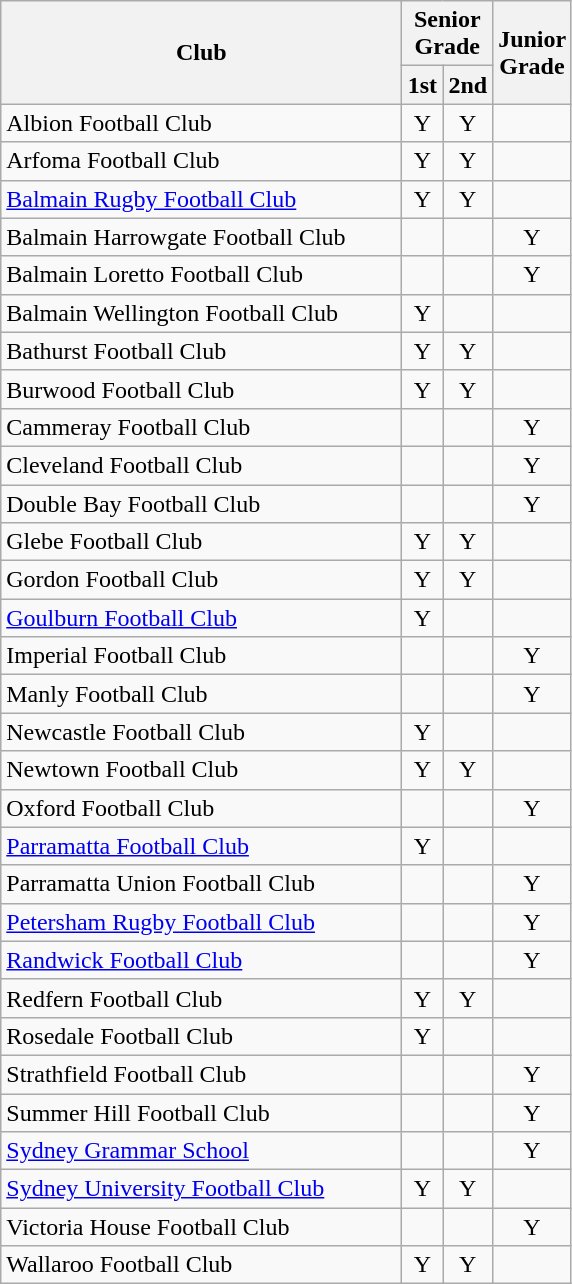<table class="wikitable sortable mw-collapsible" style="text-align:center;">
<tr>
<th width="260" rowspan="2">Club</th>
<th colspan="2" abbr="Senior">Senior Grade</th>
<th width="20" abbr="Junior" rowspan="2">Junior Grade</th>
</tr>
<tr>
<th width="20" abbr="First">1st</th>
<th width="20" abbr="Second">2nd</th>
</tr>
<tr>
<td style="text-align:left;">Albion Football Club</td>
<td>Y</td>
<td>Y</td>
<td></td>
</tr>
<tr>
<td style="text-align:left;"> Arfoma Football Club</td>
<td>Y</td>
<td>Y</td>
<td></td>
</tr>
<tr>
<td style="text-align:left;"> <a href='#'>Balmain Rugby Football Club</a></td>
<td>Y</td>
<td>Y</td>
<td></td>
</tr>
<tr>
<td style="text-align:left;">Balmain Harrowgate Football Club</td>
<td></td>
<td></td>
<td>Y</td>
</tr>
<tr>
<td style="text-align:left;">Balmain Loretto Football Club</td>
<td></td>
<td></td>
<td>Y</td>
</tr>
<tr>
<td style="text-align:left;"> Balmain Wellington Football Club</td>
<td>Y</td>
<td></td>
<td></td>
</tr>
<tr>
<td style="text-align:left;">Bathurst Football Club</td>
<td>Y</td>
<td>Y</td>
<td></td>
</tr>
<tr>
<td style="text-align:left;"> Burwood Football Club</td>
<td>Y</td>
<td>Y</td>
<td></td>
</tr>
<tr>
<td style="text-align:left;">Cammeray Football Club</td>
<td></td>
<td></td>
<td>Y</td>
</tr>
<tr>
<td style="text-align:left;">Cleveland Football Club</td>
<td></td>
<td></td>
<td>Y</td>
</tr>
<tr>
<td style="text-align:left;">Double Bay Football Club</td>
<td></td>
<td></td>
<td>Y</td>
</tr>
<tr>
<td style="text-align:left;">Glebe Football Club</td>
<td>Y</td>
<td>Y</td>
<td></td>
</tr>
<tr>
<td style="text-align:left;"> Gordon Football Club</td>
<td>Y</td>
<td>Y</td>
<td></td>
</tr>
<tr>
<td style="text-align:left;"><a href='#'>Goulburn Football Club</a></td>
<td>Y</td>
<td></td>
<td></td>
</tr>
<tr>
<td style="text-align:left;">Imperial Football Club</td>
<td></td>
<td></td>
<td>Y</td>
</tr>
<tr>
<td style="text-align:left;">Manly Football Club</td>
<td></td>
<td></td>
<td>Y</td>
</tr>
<tr>
<td style="text-align:left;"> Newcastle Football Club</td>
<td>Y</td>
<td></td>
<td></td>
</tr>
<tr>
<td style="text-align:left;"> Newtown Football Club</td>
<td>Y</td>
<td>Y</td>
<td></td>
</tr>
<tr>
<td style="text-align:left;">Oxford Football Club</td>
<td></td>
<td></td>
<td>Y</td>
</tr>
<tr>
<td style="text-align:left;"><a href='#'>Parramatta Football Club</a></td>
<td>Y</td>
<td></td>
<td></td>
</tr>
<tr>
<td style="text-align:left;">Parramatta Union Football Club</td>
<td></td>
<td></td>
<td>Y</td>
</tr>
<tr>
<td style="text-align:left;"> <a href='#'>Petersham Rugby Football Club</a></td>
<td></td>
<td></td>
<td>Y</td>
</tr>
<tr>
<td style="text-align:left;"> <a href='#'>Randwick Football Club</a></td>
<td></td>
<td></td>
<td>Y</td>
</tr>
<tr>
<td style="text-align:left;"> Redfern Football Club</td>
<td>Y</td>
<td>Y</td>
<td></td>
</tr>
<tr>
<td style="text-align:left;"> Rosedale Football Club</td>
<td>Y</td>
<td></td>
<td></td>
</tr>
<tr>
<td style="text-align:left;"> Strathfield Football Club</td>
<td></td>
<td></td>
<td>Y</td>
</tr>
<tr>
<td style="text-align:left;">Summer Hill Football Club</td>
<td></td>
<td></td>
<td>Y</td>
</tr>
<tr>
<td style="text-align:left;"><a href='#'>Sydney Grammar School</a></td>
<td></td>
<td></td>
<td>Y</td>
</tr>
<tr>
<td style="text-align:left;"> <a href='#'>Sydney University Football Club</a></td>
<td>Y</td>
<td>Y</td>
<td></td>
</tr>
<tr>
<td style="text-align:left;">Victoria House Football Club</td>
<td></td>
<td></td>
<td>Y</td>
</tr>
<tr>
<td style="text-align:left;"> Wallaroo Football Club</td>
<td>Y</td>
<td>Y</td>
<td></td>
</tr>
</table>
